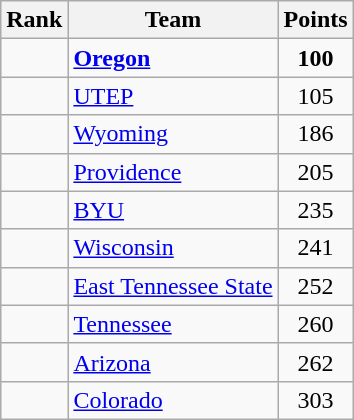<table class="wikitable sortable" style="text-align:center">
<tr>
<th>Rank</th>
<th>Team</th>
<th>Points</th>
</tr>
<tr>
<td></td>
<td align=left><strong><a href='#'>Oregon</a></strong></td>
<td><strong>100</strong></td>
</tr>
<tr>
<td></td>
<td align=left><a href='#'>UTEP</a></td>
<td>105</td>
</tr>
<tr>
<td></td>
<td align=left><a href='#'>Wyoming</a></td>
<td>186</td>
</tr>
<tr>
<td></td>
<td align=left><a href='#'>Providence</a></td>
<td>205</td>
</tr>
<tr>
<td></td>
<td align=left><a href='#'>BYU</a></td>
<td>235</td>
</tr>
<tr>
<td></td>
<td align=left><a href='#'>Wisconsin</a></td>
<td>241</td>
</tr>
<tr>
<td></td>
<td align=left><a href='#'>East Tennessee State</a></td>
<td>252</td>
</tr>
<tr>
<td></td>
<td align=left><a href='#'>Tennessee</a></td>
<td>260</td>
</tr>
<tr>
<td></td>
<td align=left><a href='#'>Arizona</a></td>
<td>262</td>
</tr>
<tr>
<td></td>
<td align=left><a href='#'>Colorado</a></td>
<td>303</td>
</tr>
</table>
